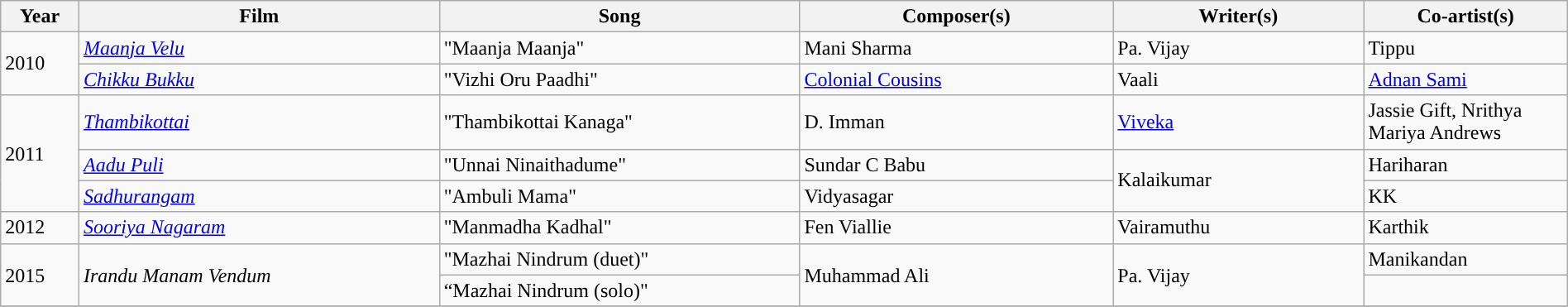<table class="wikitable plainrowheaders" width="100%" textcolor:#000;">
<tr style="background:#b0e0e66;">
<th scope="col" width=5%><strong>Year</strong></th>
<th scope="col" width=23%><strong>Film</strong></th>
<th scope="col" width=23%><strong>Song</strong></th>
<th scope="col" width=20%><strong>Composer(s)</strong></th>
<th scope="col" width=16%><strong>Writer(s)</strong></th>
<th scope="col" width=18%><strong>Co-artist(s)</strong></th>
</tr>
<tr>
<td rowspan="2">2010</td>
<td><em><a href='#'>Maanja Velu</a></em></td>
<td>"Maanja Maanja"</td>
<td>Mani Sharma</td>
<td>Pa. Vijay</td>
<td>Tippu</td>
</tr>
<tr>
<td><em><a href='#'>Chikku Bukku</a></em></td>
<td>"Vizhi Oru Paadhi"</td>
<td><a href='#'>Colonial Cousins</a></td>
<td>Vaali</td>
<td><a href='#'>Adnan Sami</a></td>
</tr>
<tr>
<td rowspan="3">2011</td>
<td><em><a href='#'>Thambikottai</a></em></td>
<td>"Thambikottai Kanaga"</td>
<td>D. Imman</td>
<td><a href='#'>Viveka</a></td>
<td>Jassie Gift, Nrithya Mariya Andrews</td>
</tr>
<tr>
<td><em><a href='#'>Aadu Puli</a></em></td>
<td>"Unnai Ninaithadume"</td>
<td>Sundar C Babu</td>
<td rowspan="2">Kalaikumar</td>
<td>Hariharan</td>
</tr>
<tr>
<td><em><a href='#'>Sadhurangam</a></em></td>
<td>"Ambuli Mama"</td>
<td>Vidyasagar</td>
<td>KK</td>
</tr>
<tr>
<td>2012</td>
<td><em><a href='#'>Sooriya Nagaram</a></em></td>
<td>"Manmadha Kadhal"</td>
<td>Fen Viallie</td>
<td>Vairamuthu</td>
<td>Karthik</td>
</tr>
<tr>
<td rowspan="2">2015</td>
<td rowspan="2"><em>Irandu Manam Vendum</em></td>
<td>"Mazhai Nindrum (duet)"</td>
<td rowspan="2">Muhammad Ali</td>
<td rowspan="2">Pa. Vijay</td>
<td>Manikandan</td>
</tr>
<tr>
<td>“Mazhai Nindrum (solo)"</td>
<td></td>
</tr>
<tr>
</tr>
</table>
